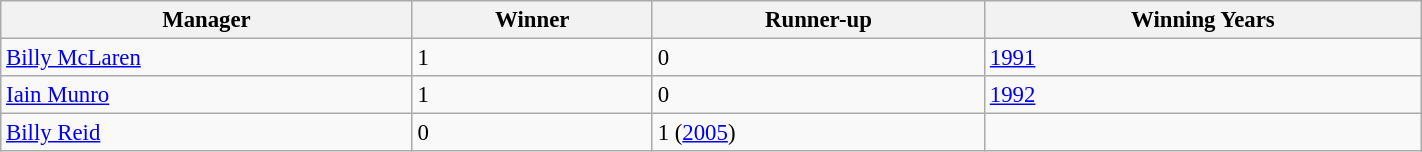<table class="wikitable" style="font-size:95%; width:75%">
<tr>
<th>Manager</th>
<th>Winner</th>
<th>Runner-up</th>
<th>Winning Years</th>
</tr>
<tr>
<td><a href='#'>Billy McLaren</a></td>
<td>1</td>
<td>0</td>
<td><a href='#'>1991</a></td>
</tr>
<tr>
<td><a href='#'>Iain Munro</a></td>
<td>1</td>
<td>0</td>
<td><a href='#'>1992</a></td>
</tr>
<tr>
<td><a href='#'>Billy Reid</a></td>
<td>0</td>
<td>1 (<a href='#'>2005</a>)</td>
<td></td>
</tr>
</table>
